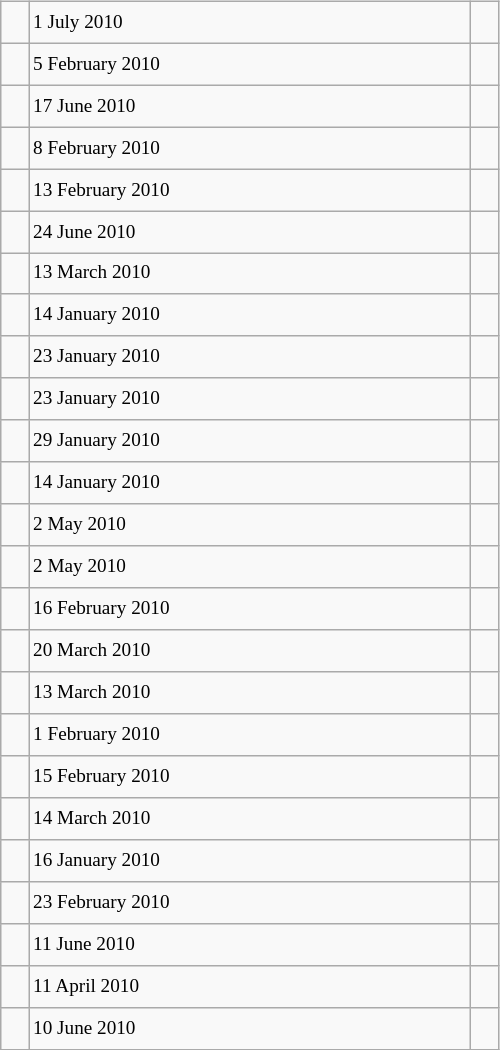<table class="wikitable" style="font-size: 80%; float: left; width: 26em; margin-right: 1em; height: 700px">
<tr>
<td></td>
<td>1 July 2010</td>
<td></td>
</tr>
<tr>
<td></td>
<td>5 February 2010</td>
<td></td>
</tr>
<tr>
<td></td>
<td>17 June 2010</td>
<td></td>
</tr>
<tr>
<td></td>
<td>8 February 2010</td>
<td></td>
</tr>
<tr>
<td></td>
<td>13 February 2010</td>
<td></td>
</tr>
<tr>
<td></td>
<td>24 June 2010</td>
<td></td>
</tr>
<tr>
<td></td>
<td>13 March 2010</td>
<td></td>
</tr>
<tr>
<td></td>
<td>14 January 2010</td>
<td></td>
</tr>
<tr>
<td></td>
<td>23 January 2010</td>
<td></td>
</tr>
<tr>
<td></td>
<td>23 January 2010</td>
<td></td>
</tr>
<tr>
<td></td>
<td>29 January 2010</td>
<td></td>
</tr>
<tr>
<td></td>
<td>14 January 2010</td>
<td></td>
</tr>
<tr>
<td></td>
<td>2 May 2010</td>
<td></td>
</tr>
<tr>
<td></td>
<td>2 May 2010</td>
<td></td>
</tr>
<tr>
<td></td>
<td>16 February 2010</td>
<td></td>
</tr>
<tr>
<td></td>
<td>20 March 2010</td>
<td></td>
</tr>
<tr>
<td></td>
<td>13 March 2010</td>
<td></td>
</tr>
<tr>
<td></td>
<td>1 February 2010</td>
<td></td>
</tr>
<tr>
<td></td>
<td>15 February 2010</td>
<td></td>
</tr>
<tr>
<td></td>
<td>14 March 2010</td>
<td></td>
</tr>
<tr>
<td></td>
<td>16 January 2010</td>
<td></td>
</tr>
<tr>
<td></td>
<td>23 February 2010</td>
<td></td>
</tr>
<tr>
<td></td>
<td>11 June 2010</td>
<td></td>
</tr>
<tr>
<td></td>
<td>11 April 2010</td>
<td></td>
</tr>
<tr>
<td></td>
<td>10 June 2010</td>
<td></td>
</tr>
</table>
